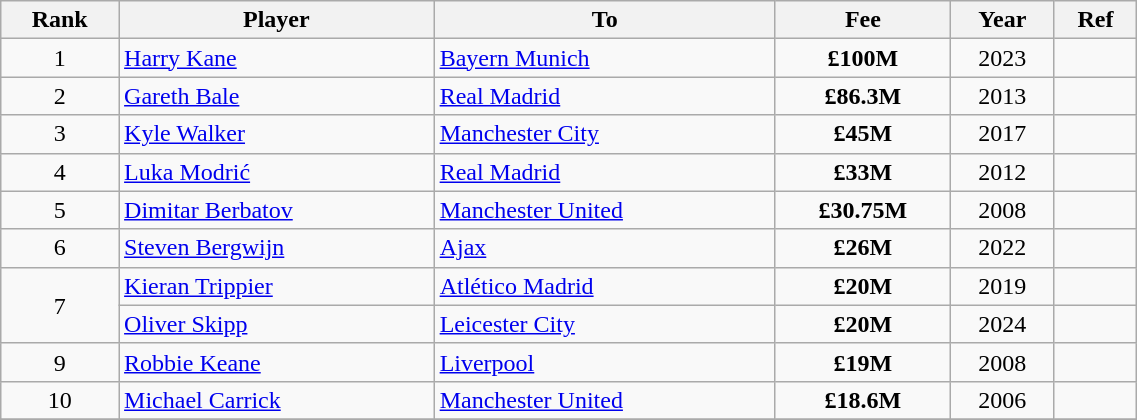<table class="wikitable sortable" style="width:60%; text-align: center;">
<tr>
<th>Rank</th>
<th>Player</th>
<th>To</th>
<th>Fee</th>
<th>Year</th>
<th>Ref</th>
</tr>
<tr>
<td>1</td>
<td align="left"> <a href='#'>Harry Kane</a></td>
<td align="left"> <a href='#'>Bayern Munich</a></td>
<td><strong>£100M</strong></td>
<td>2023</td>
<td></td>
</tr>
<tr>
<td>2</td>
<td align="left"> <a href='#'>Gareth Bale</a></td>
<td align="left"> <a href='#'>Real Madrid</a></td>
<td><strong>£86.3M</strong></td>
<td>2013</td>
<td></td>
</tr>
<tr>
<td>3</td>
<td align="left"> <a href='#'>Kyle Walker</a></td>
<td align="left"> <a href='#'>Manchester City</a></td>
<td><strong>£45M</strong></td>
<td>2017</td>
<td></td>
</tr>
<tr>
<td>4</td>
<td align="left"> <a href='#'>Luka Modrić</a></td>
<td align="left"> <a href='#'>Real Madrid</a></td>
<td><strong>£33M</strong></td>
<td>2012</td>
<td></td>
</tr>
<tr>
<td>5</td>
<td align="left"> <a href='#'>Dimitar Berbatov</a></td>
<td align="left"> <a href='#'>Manchester United</a></td>
<td><strong>£30.75M</strong></td>
<td>2008</td>
<td></td>
</tr>
<tr>
<td>6</td>
<td align="left"> <a href='#'>Steven Bergwijn</a></td>
<td align="left"> <a href='#'>Ajax</a></td>
<td><strong>£26M</strong></td>
<td>2022</td>
<td></td>
</tr>
<tr>
<td rowspan=2>7</td>
<td align="left"> <a href='#'>Kieran Trippier</a></td>
<td align="left"> <a href='#'>Atlético Madrid</a></td>
<td><strong>£20M</strong></td>
<td>2019</td>
<td></td>
</tr>
<tr>
<td align="left"> <a href='#'>Oliver Skipp</a></td>
<td align="left"> <a href='#'>Leicester City</a></td>
<td><strong>£20M</strong></td>
<td>2024</td>
<td></td>
</tr>
<tr>
<td>9</td>
<td align="left"> <a href='#'>Robbie Keane</a></td>
<td align="left"> <a href='#'>Liverpool</a></td>
<td><strong>£19M</strong></td>
<td>2008</td>
<td></td>
</tr>
<tr>
<td>10</td>
<td align="left"> <a href='#'>Michael Carrick</a></td>
<td align="left"> <a href='#'>Manchester United</a></td>
<td><strong>£18.6M</strong></td>
<td>2006</td>
<td></td>
</tr>
<tr>
</tr>
</table>
